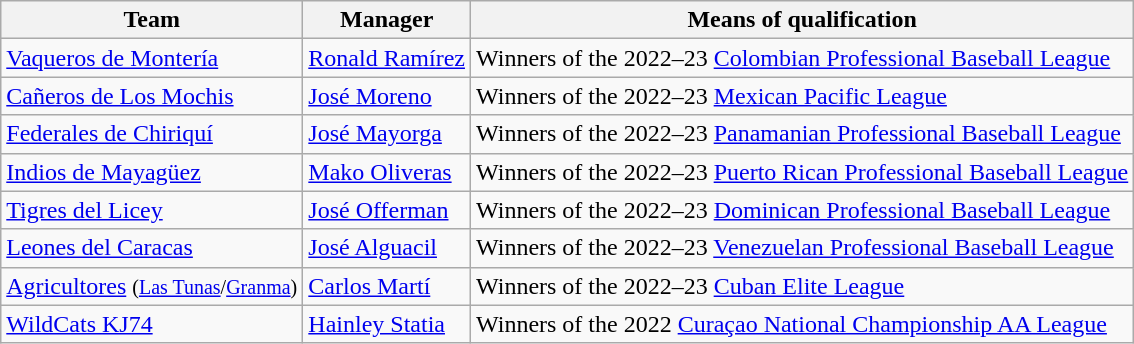<table class="wikitable">
<tr>
<th>Team</th>
<th>Manager</th>
<th>Means of qualification</th>
</tr>
<tr>
<td> <a href='#'>Vaqueros de Montería</a></td>
<td> <a href='#'>Ronald Ramírez</a></td>
<td>Winners of the 2022–23 <a href='#'>Colombian Professional Baseball League</a></td>
</tr>
<tr>
<td> <a href='#'>Cañeros de Los Mochis</a></td>
<td> <a href='#'>José Moreno</a></td>
<td>Winners of the 2022–23 <a href='#'>Mexican Pacific League</a></td>
</tr>
<tr>
<td> <a href='#'>Federales de Chiriquí</a></td>
<td> <a href='#'>José Mayorga</a></td>
<td>Winners of the 2022–23 <a href='#'>Panamanian Professional Baseball League</a></td>
</tr>
<tr>
<td> <a href='#'>Indios de Mayagüez</a></td>
<td> <a href='#'>Mako Oliveras</a></td>
<td>Winners of the 2022–23 <a href='#'>Puerto Rican Professional Baseball League</a></td>
</tr>
<tr>
<td> <a href='#'>Tigres del Licey</a></td>
<td> <a href='#'>José Offerman</a></td>
<td>Winners of the 2022–23 <a href='#'>Dominican Professional Baseball League</a></td>
</tr>
<tr>
<td> <a href='#'>Leones del Caracas</a></td>
<td> <a href='#'>José Alguacil</a></td>
<td>Winners of the 2022–23 <a href='#'>Venezuelan Professional Baseball League</a></td>
</tr>
<tr>
<td> <a href='#'>Agricultores</a> <small>(<a href='#'>Las Tunas</a>/<a href='#'>Granma</a>)</small></td>
<td> <a href='#'>Carlos Martí</a></td>
<td>Winners of the 2022–23 <a href='#'>Cuban Elite League</a></td>
</tr>
<tr>
<td> <a href='#'>WildCats KJ74</a></td>
<td> <a href='#'>Hainley Statia</a></td>
<td>Winners of the 2022 <a href='#'>Curaçao National Championship AA League</a></td>
</tr>
</table>
